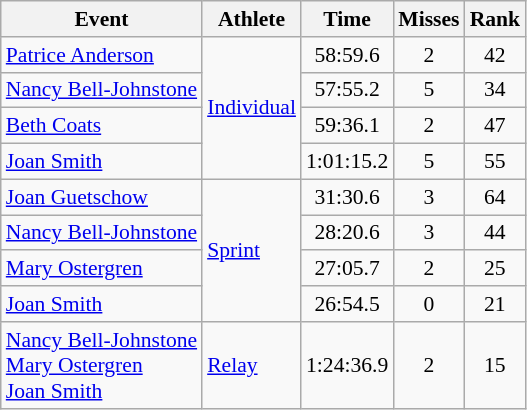<table class=wikitable style=font-size:90%;text-align:center>
<tr>
<th>Event</th>
<th>Athlete</th>
<th>Time</th>
<th>Misses</th>
<th>Rank</th>
</tr>
<tr>
<td align=left><a href='#'>Patrice Anderson</a></td>
<td align=left rowspan=4><a href='#'>Individual</a></td>
<td>58:59.6</td>
<td>2</td>
<td>42</td>
</tr>
<tr>
<td align=left><a href='#'>Nancy Bell-Johnstone</a></td>
<td>57:55.2</td>
<td>5</td>
<td>34</td>
</tr>
<tr>
<td align=left><a href='#'>Beth Coats</a></td>
<td>59:36.1</td>
<td>2</td>
<td>47</td>
</tr>
<tr>
<td align=left><a href='#'>Joan Smith</a></td>
<td>1:01:15.2</td>
<td>5</td>
<td>55</td>
</tr>
<tr>
<td align=left><a href='#'>Joan Guetschow</a></td>
<td align=left rowspan=4><a href='#'>Sprint</a></td>
<td>31:30.6</td>
<td>3</td>
<td>64</td>
</tr>
<tr>
<td align=left><a href='#'>Nancy Bell-Johnstone</a></td>
<td>28:20.6</td>
<td>3</td>
<td>44</td>
</tr>
<tr>
<td align=left><a href='#'>Mary Ostergren</a></td>
<td>27:05.7</td>
<td>2</td>
<td>25</td>
</tr>
<tr>
<td align=left><a href='#'>Joan Smith</a></td>
<td>26:54.5</td>
<td>0</td>
<td>21</td>
</tr>
<tr>
<td align=left><a href='#'>Nancy Bell-Johnstone</a><br><a href='#'>Mary Ostergren</a><br><a href='#'>Joan Smith</a></td>
<td align=left><a href='#'>Relay</a></td>
<td>1:24:36.9</td>
<td>2</td>
<td>15</td>
</tr>
</table>
